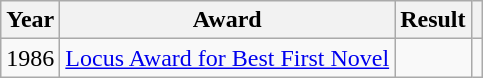<table class="wikitable plainrowheaders sortable">
<tr>
<th scope="col">Year</th>
<th scope="col">Award</th>
<th scope="col">Result</th>
<th scope="col" class="unsortable"></th>
</tr>
<tr>
<td>1986</td>
<td><a href='#'>Locus Award for Best First Novel</a></td>
<td></td>
<td style="text-align:center;"></td>
</tr>
</table>
